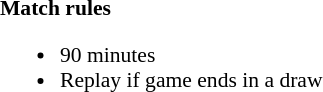<table width=100% style="font-size: 90%">
<tr>
<td></td>
<td width=50% valign=top><br><br><strong>Match rules</strong><ul><li>90 minutes</li><li>Replay if game ends in a draw</li></ul></td>
</tr>
</table>
